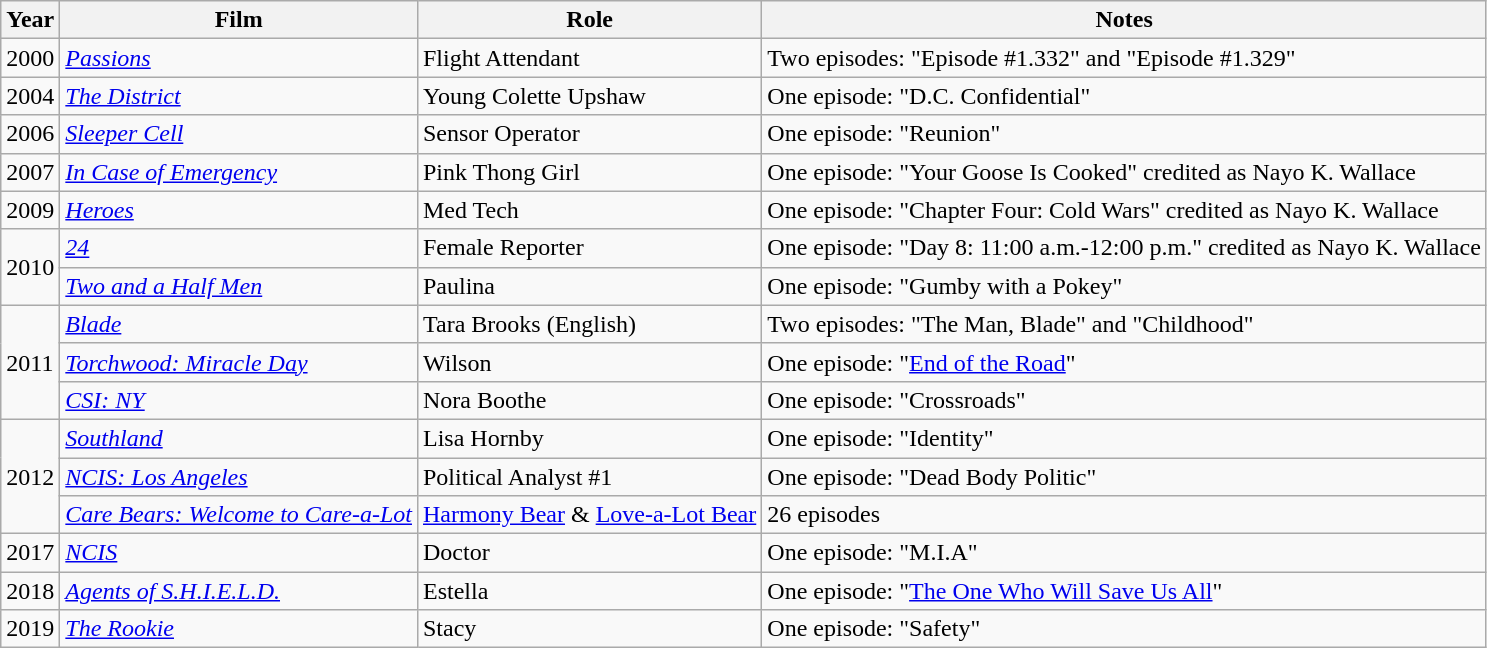<table class="wikitable">
<tr>
<th>Year</th>
<th>Film</th>
<th>Role</th>
<th>Notes</th>
</tr>
<tr>
<td>2000</td>
<td><em><a href='#'>Passions</a></em></td>
<td>Flight Attendant</td>
<td>Two episodes: "Episode #1.332" and "Episode #1.329"</td>
</tr>
<tr>
<td>2004</td>
<td><em><a href='#'>The District</a></em></td>
<td>Young Colette Upshaw</td>
<td>One episode: "D.C. Confidential"</td>
</tr>
<tr>
<td>2006</td>
<td><em><a href='#'>Sleeper Cell</a></em></td>
<td>Sensor Operator</td>
<td>One episode: "Reunion"</td>
</tr>
<tr>
<td>2007</td>
<td><em><a href='#'>In Case of Emergency</a></em></td>
<td>Pink Thong Girl</td>
<td>One episode: "Your Goose Is Cooked" credited as Nayo K. Wallace</td>
</tr>
<tr>
<td>2009</td>
<td><em><a href='#'>Heroes</a></em></td>
<td>Med Tech</td>
<td>One episode: "Chapter Four: Cold Wars" credited as Nayo K. Wallace</td>
</tr>
<tr>
<td rowspan=2>2010</td>
<td><em><a href='#'>24</a></em></td>
<td>Female Reporter</td>
<td>One episode: "Day 8: 11:00 a.m.-12:00 p.m." credited as Nayo K. Wallace</td>
</tr>
<tr>
<td><em><a href='#'>Two and a Half Men</a></em></td>
<td>Paulina</td>
<td>One episode: "Gumby with a Pokey"</td>
</tr>
<tr>
<td rowspan=3>2011</td>
<td><em><a href='#'>Blade</a></em></td>
<td>Tara Brooks (English)</td>
<td>Two episodes: "The Man, Blade" and "Childhood"</td>
</tr>
<tr>
<td><em><a href='#'>Torchwood: Miracle Day</a></em></td>
<td>Wilson</td>
<td>One episode: "<a href='#'>End of the Road</a>"</td>
</tr>
<tr>
<td><em><a href='#'>CSI: NY</a></em></td>
<td>Nora Boothe</td>
<td>One episode: "Crossroads"</td>
</tr>
<tr>
<td rowspan=3>2012</td>
<td><em><a href='#'>Southland</a></em></td>
<td>Lisa Hornby</td>
<td>One episode: "Identity"</td>
</tr>
<tr>
<td><em><a href='#'>NCIS: Los Angeles</a></em></td>
<td>Political Analyst #1</td>
<td>One episode: "Dead Body Politic"</td>
</tr>
<tr>
<td><em><a href='#'>Care Bears: Welcome to Care-a-Lot</a></em></td>
<td><a href='#'>Harmony Bear</a> & <a href='#'>Love-a-Lot Bear</a></td>
<td>26 episodes</td>
</tr>
<tr>
<td>2017</td>
<td><em><a href='#'>NCIS</a></em></td>
<td>Doctor</td>
<td>One episode: "M.I.A"</td>
</tr>
<tr>
<td>2018</td>
<td><em><a href='#'>Agents of S.H.I.E.L.D.</a></em></td>
<td>Estella</td>
<td>One episode: "<a href='#'>The One Who Will Save Us All</a>"</td>
</tr>
<tr>
<td>2019</td>
<td><em><a href='#'>The Rookie</a></em></td>
<td>Stacy</td>
<td>One episode: "Safety"</td>
</tr>
</table>
